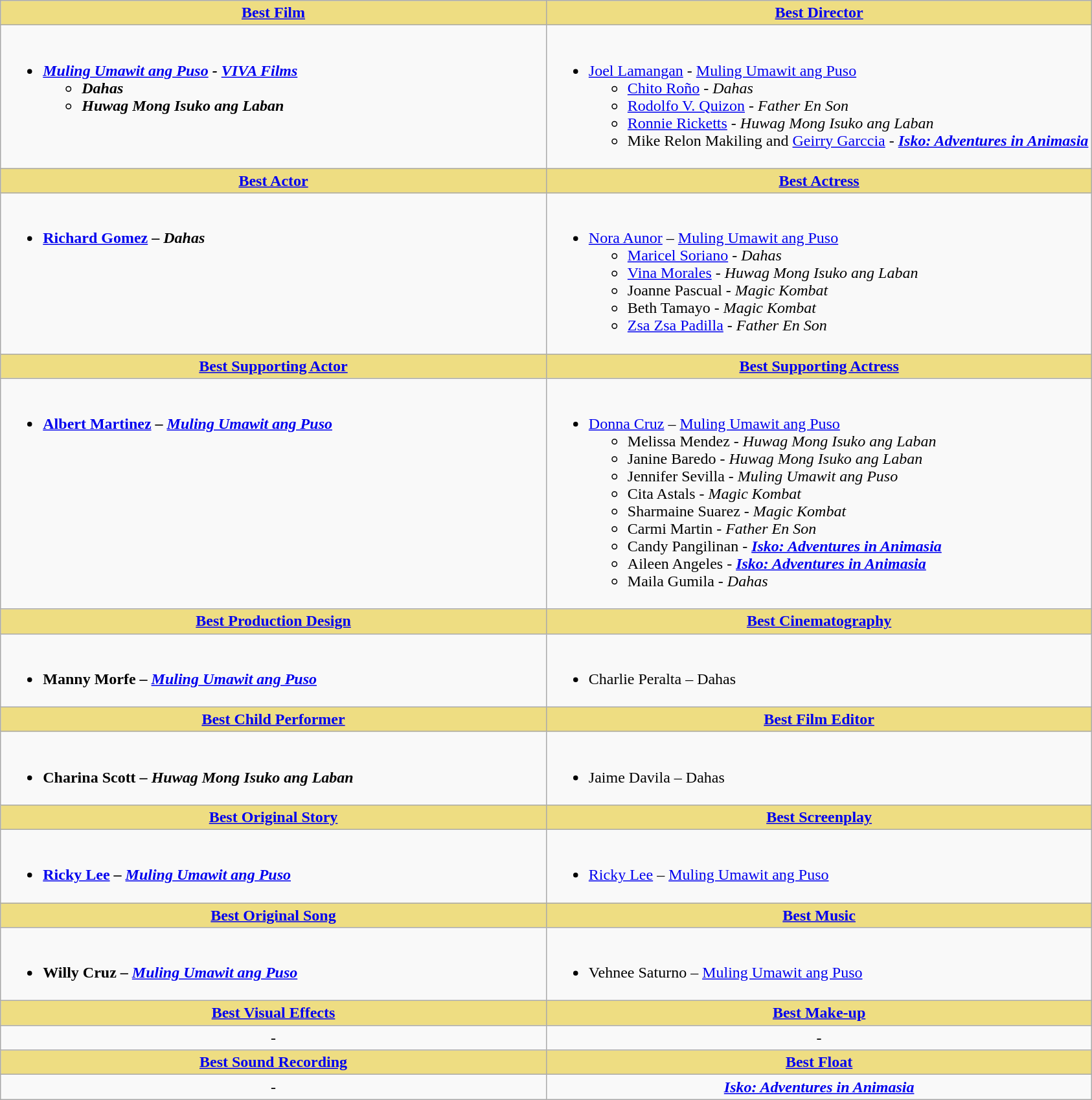<table class=wikitable>
<tr>
<th style="background:#EEDD82; width:50%"><a href='#'>Best Film</a></th>
<th style="background:#EEDD82; width:50%"><a href='#'>Best Director</a></th>
</tr>
<tr>
<td valign="top"><br><ul><li><strong><em><a href='#'>Muling Umawit ang Puso</a><em> - <a href='#'>VIVA Films</a><strong><ul><li></em>Dahas<em> </li><li></em>Huwag Mong Isuko ang Laban<em> </li></ul></li></ul></td>
<td valign="top"><br><ul><li></strong><a href='#'>Joel Lamangan</a> - </em><a href='#'>Muling Umawit ang Puso</a></em></strong><ul><li><a href='#'>Chito Roño</a> - <em>Dahas</em></li><li><a href='#'>Rodolfo V. Quizon</a> - <em>Father En Son</em></li><li><a href='#'>Ronnie Ricketts</a> - <em>Huwag Mong Isuko ang Laban</em></li><li>Mike Relon Makiling and <a href='#'>Geirry Garccia</a> - <strong><em><a href='#'>Isko: Adventures in Animasia</a></em></strong></li></ul></li></ul></td>
</tr>
<tr>
<th style="background:#EEDD82; width:50%"><a href='#'>Best Actor</a></th>
<th style="background:#EEDD82; width:50%"><a href='#'>Best Actress</a></th>
</tr>
<tr>
<td valign="top"><br><ul><li><strong><a href='#'>Richard Gomez</a> – <em>Dahas<strong><em></li></ul></td>
<td valign="top"><br><ul><li></strong><a href='#'>Nora Aunor</a> – </em><a href='#'>Muling Umawit ang Puso</a></em></strong><ul><li><a href='#'>Maricel Soriano</a> - <em>Dahas</em></li><li><a href='#'>Vina Morales</a> - <em>Huwag Mong Isuko ang Laban</em></li><li>Joanne Pascual - <em>Magic Kombat</em></li><li>Beth Tamayo - <em>Magic Kombat</em></li><li><a href='#'>Zsa Zsa Padilla</a> - <em>Father En Son</em></li></ul></li></ul></td>
</tr>
<tr>
<th style="background:#EEDD82; width:50%"><a href='#'>Best Supporting Actor</a></th>
<th style="background:#EEDD82; width:50%"><a href='#'>Best Supporting Actress</a></th>
</tr>
<tr>
<td valign="top"><br><ul><li><strong><a href='#'>Albert Martinez</a> – <em><a href='#'>Muling Umawit ang Puso</a><strong><em></li></ul></td>
<td valign="top"><br><ul><li></strong><a href='#'>Donna Cruz</a> – </em><a href='#'>Muling Umawit ang Puso</a></em></strong><ul><li>Melissa Mendez - <em>Huwag Mong Isuko ang Laban</em></li><li>Janine Baredo - <em>Huwag Mong Isuko ang Laban</em></li><li>Jennifer Sevilla - <em>Muling Umawit ang Puso</em></li><li>Cita Astals - <em>Magic Kombat</em></li><li>Sharmaine Suarez - <em> Magic Kombat</em></li><li>Carmi Martin - <em>Father En Son</em></li><li>Candy Pangilinan - <strong><em><a href='#'>Isko: Adventures in Animasia</a></em></strong></li><li>Aileen Angeles - <strong><em><a href='#'>Isko: Adventures in Animasia</a></em></strong></li><li>Maila Gumila - <em>Dahas</em></li></ul></li></ul></td>
</tr>
<tr>
<th style="background:#EEDD82; width:50%"><a href='#'>Best Production Design</a></th>
<th style="background:#EEDD82; width:50%"><a href='#'>Best Cinematography</a></th>
</tr>
<tr>
<td valign="top"><br><ul><li><strong>Manny Morfe – <em><a href='#'>Muling Umawit ang Puso</a><strong><em></li></ul></td>
<td valign="top"><br><ul><li></strong>Charlie Peralta – </em>Dahas</em></strong></li></ul></td>
</tr>
<tr>
<th style="background:#EEDD82; width:50%"><a href='#'>Best Child Performer</a></th>
<th style="background:#EEDD82; width:50%"><a href='#'>Best Film Editor</a></th>
</tr>
<tr>
<td valign="top"><br><ul><li><strong>Charina Scott – <em>Huwag Mong Isuko ang Laban<strong><em></li></ul></td>
<td valign="top"><br><ul><li></strong>Jaime Davila – </em>Dahas</em></strong></li></ul></td>
</tr>
<tr>
<th style="background:#EEDD82; width:50%"><a href='#'>Best Original Story</a></th>
<th style="background:#EEDD82; width:50%"><a href='#'>Best Screenplay</a></th>
</tr>
<tr>
<td valign="top"><br><ul><li><strong><a href='#'>Ricky Lee</a> – <em><a href='#'>Muling Umawit ang Puso</a><strong><em></li></ul></td>
<td valign="top"><br><ul><li></strong><a href='#'>Ricky Lee</a> – </em><a href='#'>Muling Umawit ang Puso</a></em></strong></li></ul></td>
</tr>
<tr>
<th style="background:#EEDD82; width:50%"><a href='#'>Best Original Song</a></th>
<th style="background:#EEDD82; width:50%"><a href='#'>Best Music</a></th>
</tr>
<tr>
<td valign="top"><br><ul><li><strong>Willy Cruz – <em><a href='#'>Muling Umawit ang Puso</a><strong><em></li></ul></td>
<td valign="top"><br><ul><li></strong>Vehnee Saturno – </em><a href='#'>Muling Umawit ang Puso</a></em></strong></li></ul></td>
</tr>
<tr>
<th style="background:#EEDD82; width:50%"><a href='#'>Best Visual Effects</a></th>
<th style="background:#EEDD82; width:50%"><a href='#'>Best Make-up</a></th>
</tr>
<tr>
<td valign="top" align=center>-</td>
<td valign="top" align=center>-</td>
</tr>
<tr>
<th style="background:#EEDD82; width:50%"><a href='#'>Best Sound Recording</a></th>
<th style="background:#EEDD82; width:50%"><a href='#'>Best Float</a></th>
</tr>
<tr>
<td valign="top" align=center>-</td>
<td valign="top" align=center><strong><em><a href='#'>Isko: Adventures in Animasia</a></em></strong></td>
</tr>
</table>
